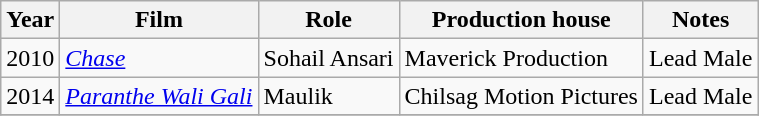<table class= "wikitable sortable">
<tr>
<th>Year</th>
<th>Film</th>
<th>Role</th>
<th>Production house</th>
<th>Notes</th>
</tr>
<tr>
<td>2010</td>
<td><em><a href='#'>Chase</a></em></td>
<td>Sohail Ansari</td>
<td>Maverick Production</td>
<td>Lead Male</td>
</tr>
<tr>
<td>2014</td>
<td><em><a href='#'>Paranthe Wali Gali</a></em></td>
<td>Maulik</td>
<td>Chilsag Motion Pictures</td>
<td>Lead Male</td>
</tr>
<tr>
</tr>
</table>
